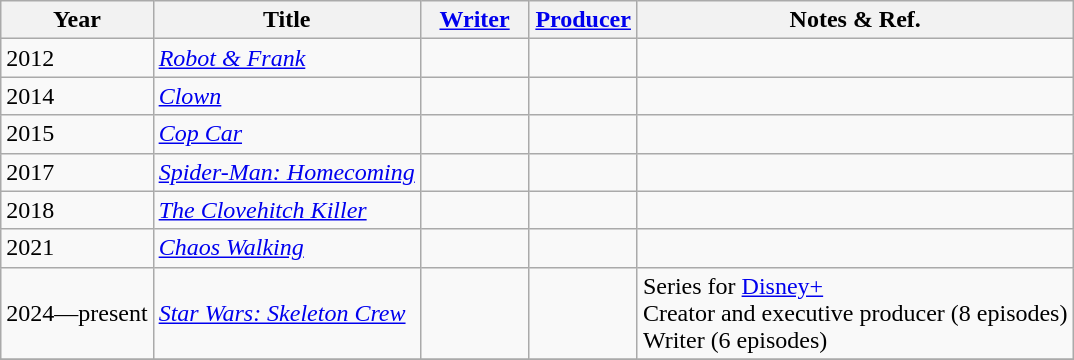<table class="wikitable">
<tr>
<th>Year</th>
<th>Title</th>
<th width="65"><a href='#'>Writer</a></th>
<th width="65"><a href='#'>Producer</a></th>
<th>Notes & Ref.</th>
</tr>
<tr>
<td>2012</td>
<td><em><a href='#'>Robot & Frank</a></em></td>
<td></td>
<td></td>
<td></td>
</tr>
<tr>
<td>2014</td>
<td><em><a href='#'>Clown</a></em></td>
<td></td>
<td></td>
<td></td>
</tr>
<tr>
<td>2015</td>
<td><em><a href='#'>Cop Car</a></em></td>
<td></td>
<td></td>
<td></td>
</tr>
<tr>
<td>2017</td>
<td><em><a href='#'>Spider-Man: Homecoming</a></em></td>
<td></td>
<td></td>
<td></td>
</tr>
<tr>
<td>2018</td>
<td><em><a href='#'>The Clovehitch Killer</a></em></td>
<td></td>
<td></td>
<td></td>
</tr>
<tr>
<td>2021</td>
<td><em><a href='#'>Chaos Walking</a></em></td>
<td></td>
<td></td>
<td></td>
</tr>
<tr>
<td>2024—present</td>
<td><em><a href='#'>Star Wars: Skeleton Crew</a></em></td>
<td></td>
<td></td>
<td>Series for <a href='#'>Disney+</a><br>Creator and executive producer (8 episodes)<br>Writer (6 episodes)</td>
</tr>
<tr>
</tr>
</table>
